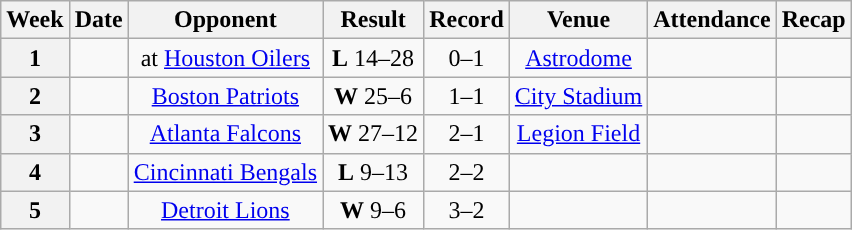<table class="wikitable" style="text-align:center">
<tr>
<th>Week</th>
<th>Date</th>
<th>Opponent</th>
<th>Result</th>
<th>Record</th>
<th>Venue</th>
<th>Attendance</th>
<th>Recap</th>
</tr>
<tr -style="background: #fcc;">
<th>1</th>
<td></td>
<td>at <a href='#'>Houston Oilers</a></td>
<td><strong>L</strong> 14–28</td>
<td>0–1</td>
<td><a href='#'>Astrodome</a></td>
<td></td>
<td></td>
</tr>
<tr -style="background: #cfc;">
<th>2</th>
<td></td>
<td><a href='#'>Boston Patriots</a></td>
<td><strong>W</strong> 25–6</td>
<td>1–1</td>
<td><a href='#'>City Stadium</a></td>
<td></td>
<td></td>
</tr>
<tr -style="background: #cfc">
<th>3</th>
<td></td>
<td><a href='#'>Atlanta Falcons</a></td>
<td><strong>W</strong> 27–12</td>
<td>2–1</td>
<td><a href='#'>Legion Field</a></td>
<td></td>
<td></td>
</tr>
<tr -style="background: #fcc;">
<th>4</th>
<td></td>
<td><a href='#'>Cincinnati Bengals</a></td>
<td><strong>L</strong> 9–13</td>
<td>2–2</td>
<td></td>
<td></td>
<td></td>
</tr>
<tr -style="background: #cfc;">
<th>5</th>
<td></td>
<td><a href='#'>Detroit Lions</a></td>
<td><strong>W</strong> 9–6</td>
<td>3–2</td>
<td></td>
<td></td>
<td></td>
</tr>
</table>
